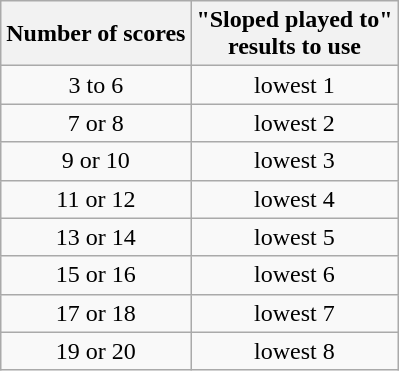<table class="wikitable" style="float: center;">
<tr>
<th>Number of scores</th>
<th>"Sloped played to"<br>results to use</th>
</tr>
<tr>
<td align="center">3 to 6</td>
<td align="center">lowest 1</td>
</tr>
<tr>
<td align="center">7 or 8</td>
<td align="center">lowest 2</td>
</tr>
<tr>
<td align="center">9 or 10</td>
<td align="center">lowest 3</td>
</tr>
<tr>
<td align="center">11 or 12</td>
<td align="center">lowest 4</td>
</tr>
<tr>
<td align="center">13 or 14</td>
<td align="center">lowest 5</td>
</tr>
<tr>
<td align="center">15 or 16</td>
<td align="center">lowest 6</td>
</tr>
<tr>
<td align="center">17 or 18</td>
<td align="center">lowest 7</td>
</tr>
<tr>
<td align="center">19 or 20</td>
<td align="center">lowest 8</td>
</tr>
</table>
